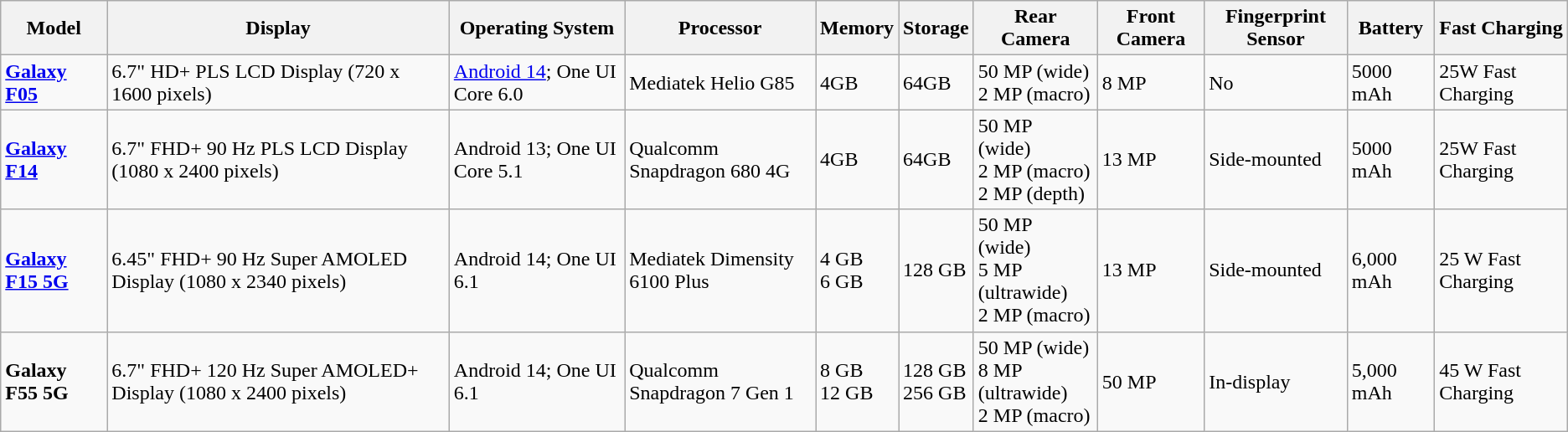<table class="wikitable">
<tr>
<th>Model</th>
<th>Display</th>
<th>Operating System</th>
<th>Processor</th>
<th>Memory</th>
<th>Storage</th>
<th>Rear Camera</th>
<th>Front Camera</th>
<th>Fingerprint Sensor</th>
<th>Battery</th>
<th>Fast Charging</th>
</tr>
<tr>
<td><strong><a href='#'>Galaxy F05</a></strong></td>
<td>6.7" HD+ PLS LCD Display (720 x 1600 pixels)</td>
<td><a href='#'>Android 14</a>; One UI Core 6.0</td>
<td>Mediatek Helio G85</td>
<td>4GB</td>
<td>64GB</td>
<td>50 MP (wide)<br>2 MP (macro)</td>
<td>8 MP</td>
<td>No</td>
<td>5000 mAh</td>
<td>25W Fast Charging</td>
</tr>
<tr>
<td><strong><a href='#'>Galaxy F14</a></strong></td>
<td>6.7" FHD+ 90 Hz PLS LCD Display (1080 x 2400 pixels)</td>
<td>Android 13; One UI Core 5.1</td>
<td>Qualcomm Snapdragon 680 4G</td>
<td>4GB</td>
<td>64GB</td>
<td>50 MP<br>(wide)<br>2 MP (macro)<br>2 MP (depth)</td>
<td>13 MP</td>
<td>Side-mounted</td>
<td>5000 mAh</td>
<td>25W Fast Charging</td>
</tr>
<tr>
<td><strong><a href='#'>Galaxy F15 5G</a></strong></td>
<td>6.45" FHD+ 90 Hz Super AMOLED Display (1080 x 2340 pixels)</td>
<td>Android 14; One UI 6.1</td>
<td>Mediatek Dimensity 6100 Plus</td>
<td>4 GB<br>6 GB</td>
<td>128 GB</td>
<td>50 MP<br>(wide)<br>5 MP (ultrawide)<br>2 MP (macro)</td>
<td>13 MP</td>
<td>Side-mounted</td>
<td>6,000 mAh</td>
<td>25 W Fast Charging</td>
</tr>
<tr>
<td><strong>Galaxy F55 5G</strong></td>
<td>6.7" FHD+ 120 Hz Super AMOLED+ Display (1080 x 2400 pixels)</td>
<td>Android 14; One UI 6.1</td>
<td>Qualcomm Snapdragon 7 Gen 1</td>
<td>8 GB<br>12 GB</td>
<td>128 GB<br>256 GB</td>
<td>50 MP (wide)<br>8 MP (ultrawide)<br>2 MP (macro)</td>
<td>50 MP</td>
<td>In-display</td>
<td>5,000 mAh</td>
<td>45 W Fast Charging</td>
</tr>
</table>
